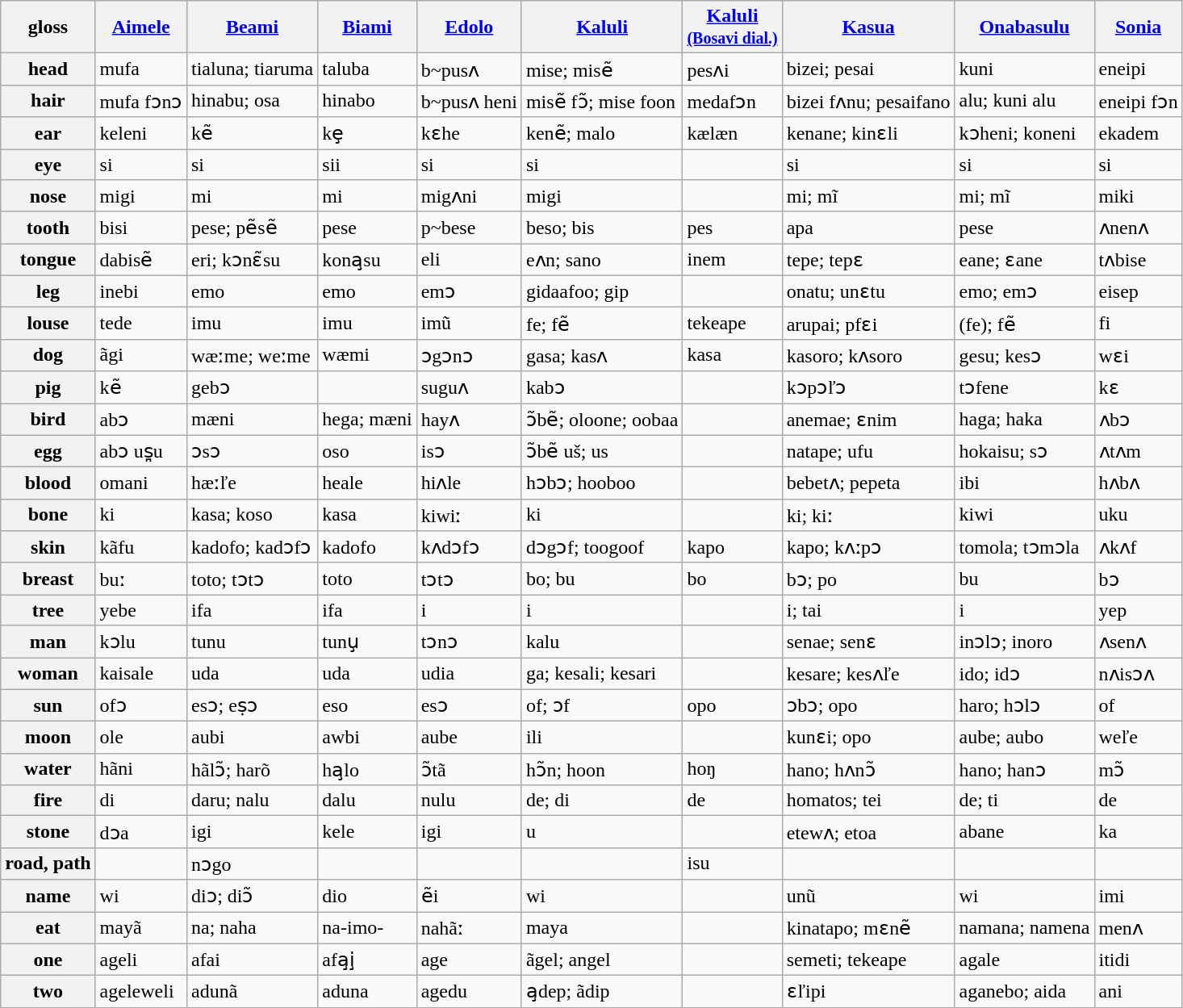<table class="wikitable sortable">
<tr>
<th>gloss</th>
<th><a href='#'>Aimele</a></th>
<th><a href='#'>Beami</a></th>
<th><a href='#'>Biami</a></th>
<th><a href='#'>Edolo</a></th>
<th><a href='#'>Kaluli</a></th>
<th><a href='#'>Kaluli<br><small>(Bosavi dial.)</small></a></th>
<th><a href='#'>Kasua</a></th>
<th><a href='#'>Onabasulu</a></th>
<th><a href='#'>Sonia</a></th>
</tr>
<tr>
<th>head</th>
<td>mufa</td>
<td>tialuna; tiaruma</td>
<td>taluba</td>
<td>b~pusʌ</td>
<td>mise; misẽ</td>
<td>pesʌi</td>
<td>bizei; pesai</td>
<td>kuni</td>
<td>eneipi</td>
</tr>
<tr>
<th>hair</th>
<td>mufa fɔnɔ</td>
<td>hinabu; osa</td>
<td>hinabo</td>
<td>b~pusʌ heni</td>
<td>misẽ fɔ̃; mise foon</td>
<td>medafɔn</td>
<td>bizei fʌnu; pesaifano</td>
<td>alu; kuni alu</td>
<td>eneipi fɔn</td>
</tr>
<tr>
<th>ear</th>
<td>keleni</td>
<td>kẽ</td>
<td>kȩ</td>
<td>kɛhe</td>
<td>kenẽ; malo</td>
<td>kælæn</td>
<td>kenane; kinɛli</td>
<td>kɔheni; koneni</td>
<td>ekadem</td>
</tr>
<tr>
<th>eye</th>
<td>si</td>
<td>si</td>
<td>sii</td>
<td>si</td>
<td>si</td>
<td></td>
<td>si</td>
<td>si</td>
<td>si</td>
</tr>
<tr>
<th>nose</th>
<td>migi</td>
<td>mi</td>
<td>mi</td>
<td>migʌni</td>
<td>migi</td>
<td></td>
<td>mi; mĩ</td>
<td>mi; mĩ</td>
<td>miki</td>
</tr>
<tr>
<th>tooth</th>
<td>bisi</td>
<td>pese; pẽsẽ</td>
<td>pese</td>
<td>p~bese</td>
<td>beso; bis</td>
<td>pes</td>
<td>apa</td>
<td>pese</td>
<td>ʌnenʌ</td>
</tr>
<tr>
<th>tongue</th>
<td>dabisẽ</td>
<td>eri; kɔnɛ̃su</td>
<td>kona̧su</td>
<td>eli</td>
<td>eʌn; sano</td>
<td>inem</td>
<td>tepe; tepɛ</td>
<td>eane; ɛane</td>
<td>tʌbise</td>
</tr>
<tr>
<th>leg</th>
<td>inebi</td>
<td>emo</td>
<td>emo</td>
<td>emɔ</td>
<td>gidaafoo; gip</td>
<td></td>
<td>onatu; unɛtu</td>
<td>emo; emɔ</td>
<td>eisep</td>
</tr>
<tr>
<th>louse</th>
<td>tede</td>
<td>imu</td>
<td>imu</td>
<td>imũ</td>
<td>fe; fẽ</td>
<td>tekeape</td>
<td>arupai; pfɛi</td>
<td>(fe); fẽ</td>
<td>fi</td>
</tr>
<tr>
<th>dog</th>
<td>ãgi</td>
<td>wæːme; weːme</td>
<td>wæmi</td>
<td>ɔgɔnɔ</td>
<td>gasa; kasʌ</td>
<td>kasa</td>
<td>kasoro; kʌsoro</td>
<td>gesu; kesɔ</td>
<td>wɛi</td>
</tr>
<tr>
<th>pig</th>
<td>kẽ</td>
<td>gebɔ</td>
<td></td>
<td>suguʌ</td>
<td>kabɔ</td>
<td></td>
<td>kɔpɔľɔ</td>
<td>tɔfene</td>
<td>kɛ</td>
</tr>
<tr>
<th>bird</th>
<td>abɔ</td>
<td>mæni</td>
<td>hega; mæni</td>
<td>hayʌ</td>
<td>ɔ̃bẽ; oloone; oobaa</td>
<td></td>
<td>anemae; ɛnim</td>
<td>haga; haka</td>
<td>ʌbɔ</td>
</tr>
<tr>
<th>egg</th>
<td>abɔ us̪u</td>
<td>ɔsɔ</td>
<td>oso</td>
<td>isɔ</td>
<td>ɔ̃bẽ uš; us</td>
<td></td>
<td>natape; ufu</td>
<td>hokaisu; sɔ</td>
<td>ʌtʌm</td>
</tr>
<tr>
<th>blood</th>
<td>omani</td>
<td>hæːľe</td>
<td>heale</td>
<td>hiʌle</td>
<td>hɔbɔ; hooboo</td>
<td></td>
<td>bebetʌ; pepeta</td>
<td>ibi</td>
<td>hʌbʌ</td>
</tr>
<tr>
<th>bone</th>
<td>ki</td>
<td>kasa; koso</td>
<td>kasa</td>
<td>kiwiː</td>
<td>ki</td>
<td></td>
<td>ki; kiː</td>
<td>kiwi</td>
<td>uku</td>
</tr>
<tr>
<th>skin</th>
<td>kãfu</td>
<td>kadofo; kadɔfɔ</td>
<td>kadofo</td>
<td>kʌdɔfɔ</td>
<td>dɔgɔf; toogoof</td>
<td>kapo</td>
<td>kapo; kʌːpɔ</td>
<td>tomola; tɔmɔla</td>
<td>ʌkʌf</td>
</tr>
<tr>
<th>breast</th>
<td>buː</td>
<td>toto; tɔtɔ</td>
<td>toto</td>
<td>tɔtɔ</td>
<td>bo; bu</td>
<td>bo</td>
<td>bɔ; po</td>
<td>bu</td>
<td>bɔ</td>
</tr>
<tr>
<th>tree</th>
<td>yebe</td>
<td>ifa</td>
<td>ifa</td>
<td>i</td>
<td>i</td>
<td></td>
<td>i; tai</td>
<td>i</td>
<td>yep</td>
</tr>
<tr>
<th>man</th>
<td>kɔlu</td>
<td>tunu</td>
<td>tunu̧</td>
<td>tɔnɔ</td>
<td>kalu</td>
<td></td>
<td>senae; senɛ</td>
<td>inɔlɔ; inoro</td>
<td>ʌsenʌ</td>
</tr>
<tr>
<th>woman</th>
<td>kaisale</td>
<td>uda</td>
<td>uda</td>
<td>udia</td>
<td>ga; kesali; kesari</td>
<td></td>
<td>kesare; kesʌľe</td>
<td>ido; idɔ</td>
<td>nʌisɔʌ</td>
</tr>
<tr>
<th>sun</th>
<td>ofɔ</td>
<td>esɔ; eṣɔ</td>
<td>eso</td>
<td>esɔ</td>
<td>of; ɔf</td>
<td>opo</td>
<td>ɔbɔ; opo</td>
<td>haro; hɔlɔ</td>
<td>of</td>
</tr>
<tr>
<th>moon</th>
<td>ole</td>
<td>aubi</td>
<td>awbi</td>
<td>aube</td>
<td>ili</td>
<td></td>
<td>kunɛi; opo</td>
<td>aube; aubo</td>
<td>weľe</td>
</tr>
<tr>
<th>water</th>
<td>hãni</td>
<td>hãlɔ̃; harõ</td>
<td>ha̧lo</td>
<td>ɔ̃tã</td>
<td>hɔ̃n; hoon</td>
<td>hoŋ</td>
<td>hano; hʌnɔ̃</td>
<td>hano; hanɔ</td>
<td>mɔ͂</td>
</tr>
<tr>
<th>fire</th>
<td>di</td>
<td>daru; nalu</td>
<td>dalu</td>
<td>nulu</td>
<td>de; di</td>
<td>de</td>
<td>homatos; tei</td>
<td>de; ti</td>
<td>de</td>
</tr>
<tr>
<th>stone</th>
<td>dɔa</td>
<td>igi</td>
<td>kele</td>
<td>igi</td>
<td>u</td>
<td></td>
<td>etewʌ; etoa</td>
<td>abane</td>
<td>ka</td>
</tr>
<tr>
<th>road, path</th>
<td></td>
<td>nɔgo</td>
<td></td>
<td></td>
<td></td>
<td>isu</td>
<td></td>
<td></td>
<td></td>
</tr>
<tr>
<th>name</th>
<td>wi</td>
<td>diɔ; diɔ̃</td>
<td>dio</td>
<td>ẽi</td>
<td>wi</td>
<td></td>
<td>unũ</td>
<td>wi</td>
<td>imi</td>
</tr>
<tr>
<th>eat</th>
<td>mayã</td>
<td>na; naha</td>
<td>na-imo-</td>
<td>nahãː</td>
<td>maya</td>
<td></td>
<td>kinatapo; mɛnẽ</td>
<td>namana; namena</td>
<td>menʌ</td>
</tr>
<tr>
<th>one</th>
<td>ageli</td>
<td>afai</td>
<td>afa̧i̧</td>
<td>age</td>
<td>ãgel; angel</td>
<td></td>
<td>semeti; tekeape</td>
<td>agale</td>
<td>itidi</td>
</tr>
<tr>
<th>two</th>
<td>ageleweli</td>
<td>adunã</td>
<td>aduna</td>
<td>agedu</td>
<td>a̧dep; ãdip</td>
<td></td>
<td>ɛľipi</td>
<td>aganebo; aida</td>
<td>ani</td>
</tr>
</table>
